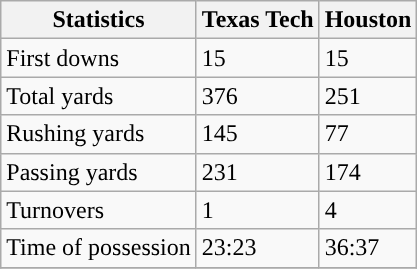<table class="wikitable">
<tr>
<th>Statistics</th>
<th>Texas Tech</th>
<th>Houston</th>
</tr>
<tr>
<td>First downs</td>
<td>15</td>
<td>15</td>
</tr>
<tr>
<td>Total yards</td>
<td>376</td>
<td>251</td>
</tr>
<tr>
<td>Rushing yards</td>
<td>145</td>
<td>77</td>
</tr>
<tr>
<td>Passing yards</td>
<td>231</td>
<td>174</td>
</tr>
<tr>
<td>Turnovers</td>
<td>1</td>
<td>4</td>
</tr>
<tr>
<td>Time of possession</td>
<td>23:23</td>
<td>36:37</td>
</tr>
<tr>
</tr>
</table>
